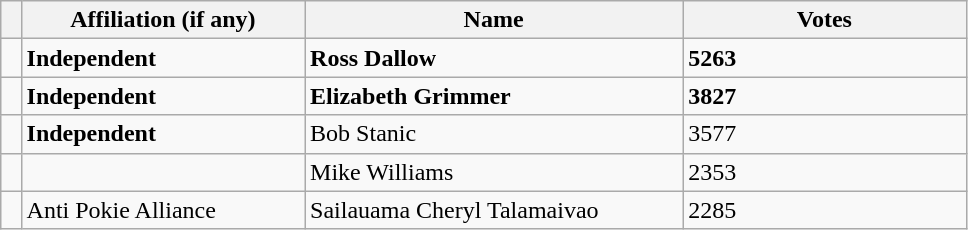<table class="wikitable" style="width:51%;">
<tr>
<th style="width:1%;"></th>
<th style="width:15%;">Affiliation (if any)</th>
<th style="width:20%;">Name</th>
<th style="width:15%;">Votes</th>
</tr>
<tr>
<td bgcolor=></td>
<td><strong>Independent</strong></td>
<td><strong>Ross Dallow</strong></td>
<td><strong>5263</strong></td>
</tr>
<tr>
<td bgcolor=></td>
<td><strong>Independent</strong></td>
<td><strong>Elizabeth Grimmer</strong></td>
<td><strong>3827</strong></td>
</tr>
<tr>
<td bgcolor=></td>
<td><strong>Independent</strong></td>
<td>Bob Stanic</td>
<td>3577</td>
</tr>
<tr>
<td bgcolor=></td>
<td></td>
<td>Mike Williams</td>
<td>2353</td>
</tr>
<tr>
<td bgcolor=></td>
<td>Anti Pokie Alliance</td>
<td>Sailauama Cheryl Talamaivao</td>
<td>2285</td>
</tr>
</table>
